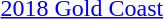<table>
<tr>
<td><a href='#'>2018 Gold Coast</a><br></td>
<td></td>
<td></td>
<td></td>
</tr>
</table>
